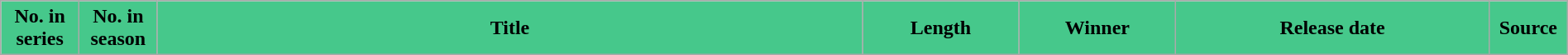<table class="wikitable plainrowheaders mw-collapsible mw-collapsed" style="width:100%; margin:auto; background:#fff;">
<tr>
<th style="background:#46C88B; color: #000000; width:5%;">No. in<br>series</th>
<th style="background:#46C88B; color: #000000; width:5%;">No. in<br>season</th>
<th style="background:#46C88B; color: #000000; width:45%;">Title</th>
<th style="background:#46C88B; color: #000000; width:10%;">Length</th>
<th style="background:#46C88B; color: #000000; width:10%;">Winner</th>
<th style="background:#46C88B; color: #000000; width:20%;">Release date</th>
<th style="background:#46C88B; color: #000000; width:5%;">Source<br>







</th>
</tr>
</table>
